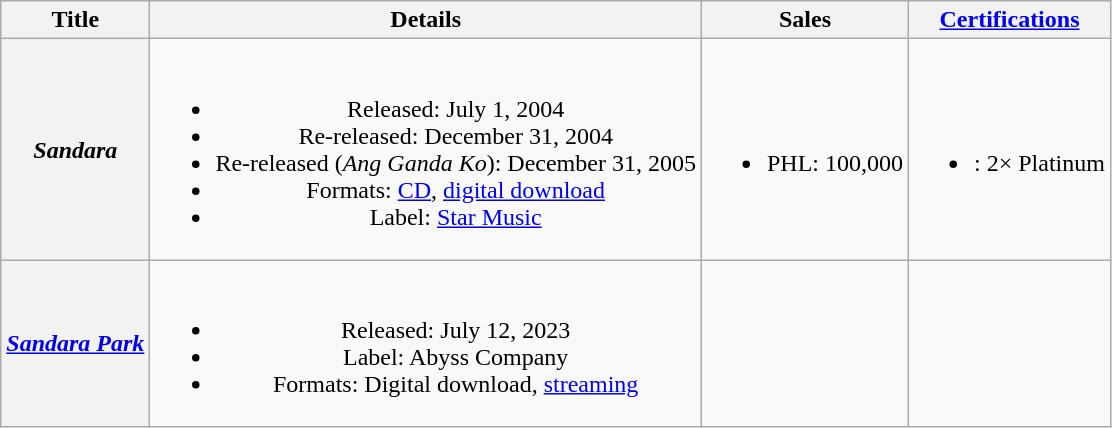<table class="wikitable plainrowheaders" style="text-align:center">
<tr>
<th scope="col">Title</th>
<th>Details</th>
<th>Sales</th>
<th><a href='#'>Certifications</a></th>
</tr>
<tr>
<th scope="row"><em>Sandara</em></th>
<td><br><ul><li>Released: July 1, 2004 </li><li>Re-released: December 31, 2004</li><li>Re-released (<em>Ang Ganda Ko</em>): December 31, 2005</li><li>Formats: <a href='#'>CD</a>, <a href='#'>digital download</a></li><li>Label: <a href='#'>Star Music</a></li></ul></td>
<td><br><ul><li>PHL: 100,000</li></ul></td>
<td><br><ul><li>: 2× Platinum</li></ul></td>
</tr>
<tr>
<th scope="row"><em><a href='#'>Sandara Park</a></em></th>
<td><br><ul><li>Released: July 12, 2023 </li><li>Label: Abyss Company</li><li>Formats: Digital download, <a href='#'>streaming</a></li></ul></td>
<td></td>
<td></td>
</tr>
</table>
